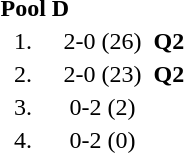<table style="text-align:center">
<tr>
<td colspan=4 align=left><strong>Pool D</strong></td>
</tr>
<tr>
<td width=30>1.</td>
<td align=left></td>
<td width=60>2-0 (26)</td>
<td><strong>Q2</strong></td>
</tr>
<tr>
<td>2.</td>
<td align=left></td>
<td>2-0 (23)</td>
<td><strong>Q2</strong></td>
</tr>
<tr>
<td>3.</td>
<td align=left></td>
<td>0-2 (2)</td>
<td></td>
</tr>
<tr>
<td>4.</td>
<td align=left></td>
<td>0-2 (0)</td>
<td></td>
</tr>
</table>
